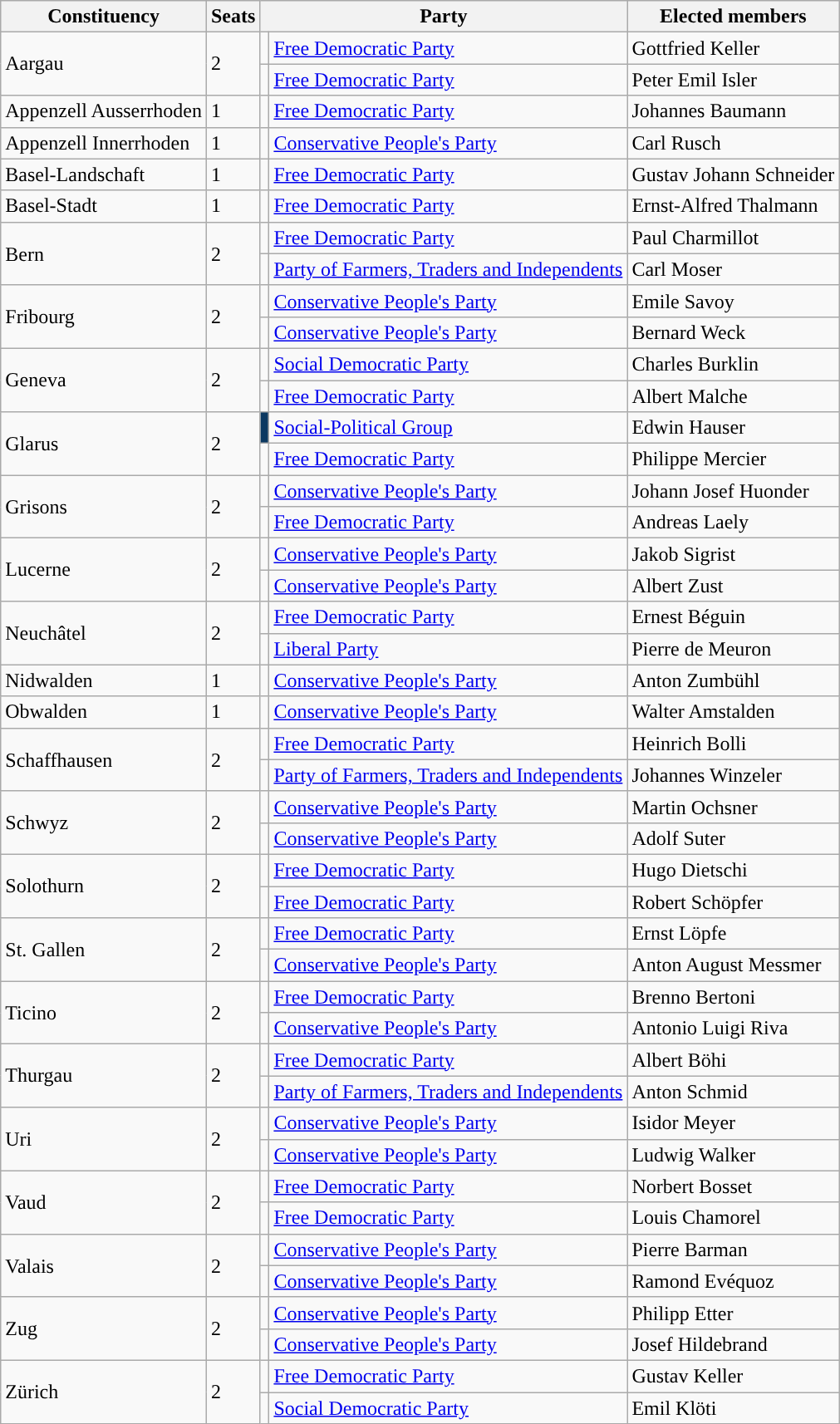<table class="wikitable">
<tr>
<th>Constituency</th>
<th>Seats</th>
<th colspan="2">Party</th>
<th>Elected members</th>
</tr>
<tr>
<td rowspan="2">Aargau</td>
<td rowspan="2">2</td>
<td style="color:inherit;background:"></td>
<td><a href='#'>Free Democratic Party</a></td>
<td>Gottfried Keller</td>
</tr>
<tr>
<td style="color:inherit;background:"></td>
<td><a href='#'>Free Democratic Party</a></td>
<td>Peter Emil Isler</td>
</tr>
<tr>
<td>Appenzell Ausserrhoden</td>
<td>1</td>
<td style="color:inherit;background:"></td>
<td><a href='#'>Free Democratic Party</a></td>
<td>Johannes Baumann</td>
</tr>
<tr>
<td>Appenzell Innerrhoden</td>
<td>1</td>
<td style="color:inherit;background:"></td>
<td><a href='#'>Conservative People's Party</a></td>
<td>Carl Rusch</td>
</tr>
<tr>
<td>Basel-Landschaft</td>
<td>1</td>
<td style="color:inherit;background:"></td>
<td><a href='#'>Free Democratic Party</a></td>
<td>Gustav Johann Schneider</td>
</tr>
<tr>
<td>Basel-Stadt</td>
<td>1</td>
<td style="color:inherit;background:"></td>
<td><a href='#'>Free Democratic Party</a></td>
<td>Ernst-Alfred Thalmann</td>
</tr>
<tr>
<td rowspan="2">Bern</td>
<td rowspan="2">2</td>
<td style="color:inherit;background:"></td>
<td><a href='#'>Free Democratic Party</a></td>
<td>Paul Charmillot</td>
</tr>
<tr>
<td style="color:inherit;background:"></td>
<td><a href='#'>Party of Farmers, Traders and Independents</a></td>
<td>Carl Moser</td>
</tr>
<tr>
<td rowspan="2">Fribourg</td>
<td rowspan="2">2</td>
<td style="color:inherit;background:"></td>
<td><a href='#'>Conservative People's Party</a></td>
<td>Emile Savoy</td>
</tr>
<tr>
<td style="color:inherit;background:"></td>
<td><a href='#'>Conservative People's Party</a></td>
<td>Bernard Weck</td>
</tr>
<tr>
<td rowspan="2">Geneva</td>
<td rowspan="2">2</td>
<td style="color:inherit;background:"></td>
<td><a href='#'>Social Democratic Party</a></td>
<td>Charles Burklin</td>
</tr>
<tr>
<td style="color:inherit;background:"></td>
<td><a href='#'>Free Democratic Party</a></td>
<td>Albert Malche</td>
</tr>
<tr>
<td rowspan="2">Glarus</td>
<td rowspan="2">2</td>
<td style="color:inherit;background:#0B3861"></td>
<td><a href='#'>Social-Political Group</a></td>
<td>Edwin Hauser</td>
</tr>
<tr>
<td style="color:inherit;background:"></td>
<td><a href='#'>Free Democratic Party</a></td>
<td>Philippe Mercier</td>
</tr>
<tr>
<td rowspan="2">Grisons</td>
<td rowspan="2">2</td>
<td style="color:inherit;background:"></td>
<td><a href='#'>Conservative People's Party</a></td>
<td>Johann Josef Huonder</td>
</tr>
<tr>
<td style="color:inherit;background:"></td>
<td><a href='#'>Free Democratic Party</a></td>
<td>Andreas Laely</td>
</tr>
<tr>
<td rowspan="2">Lucerne</td>
<td rowspan="2">2</td>
<td style="color:inherit;background:"></td>
<td><a href='#'>Conservative People's Party</a></td>
<td>Jakob Sigrist</td>
</tr>
<tr>
<td style="color:inherit;background:"></td>
<td><a href='#'>Conservative People's Party</a></td>
<td>Albert Zust</td>
</tr>
<tr>
<td rowspan="2">Neuchâtel</td>
<td rowspan="2">2</td>
<td style="color:inherit;background:"></td>
<td><a href='#'>Free Democratic Party</a></td>
<td>Ernest Béguin</td>
</tr>
<tr>
<td style="color:inherit;background:"></td>
<td><a href='#'>Liberal Party</a></td>
<td>Pierre de Meuron</td>
</tr>
<tr>
<td>Nidwalden</td>
<td>1</td>
<td style="color:inherit;background:"></td>
<td><a href='#'>Conservative People's Party</a></td>
<td>Anton Zumbühl</td>
</tr>
<tr>
<td>Obwalden</td>
<td>1</td>
<td style="color:inherit;background:"></td>
<td><a href='#'>Conservative People's Party</a></td>
<td>Walter Amstalden</td>
</tr>
<tr>
<td rowspan="2">Schaffhausen</td>
<td rowspan="2">2</td>
<td style="color:inherit;background:"></td>
<td><a href='#'>Free Democratic Party</a></td>
<td>Heinrich Bolli</td>
</tr>
<tr>
<td style="color:inherit;background:"></td>
<td><a href='#'>Party of Farmers, Traders and Independents</a></td>
<td>Johannes Winzeler</td>
</tr>
<tr>
<td rowspan="2">Schwyz</td>
<td rowspan="2">2</td>
<td style="color:inherit;background:"></td>
<td><a href='#'>Conservative People's Party</a></td>
<td>Martin Ochsner</td>
</tr>
<tr>
<td style="color:inherit;background:"></td>
<td><a href='#'>Conservative People's Party</a></td>
<td>Adolf Suter</td>
</tr>
<tr>
<td rowspan="2">Solothurn</td>
<td rowspan="2">2</td>
<td style="color:inherit;background:"></td>
<td><a href='#'>Free Democratic Party</a></td>
<td>Hugo Dietschi</td>
</tr>
<tr>
<td style="color:inherit;background:"></td>
<td><a href='#'>Free Democratic Party</a></td>
<td>Robert Schöpfer</td>
</tr>
<tr>
<td rowspan="2">St. Gallen</td>
<td rowspan="2">2</td>
<td style="color:inherit;background:"></td>
<td><a href='#'>Free Democratic Party</a></td>
<td>Ernst Löpfe</td>
</tr>
<tr>
<td style="color:inherit;background:"></td>
<td><a href='#'>Conservative People's Party</a></td>
<td>Anton August Messmer</td>
</tr>
<tr>
<td rowspan="2">Ticino</td>
<td rowspan="2">2</td>
<td style="color:inherit;background:"></td>
<td><a href='#'>Free Democratic Party</a></td>
<td>Brenno Bertoni</td>
</tr>
<tr>
<td style="color:inherit;background:"></td>
<td><a href='#'>Conservative People's Party</a></td>
<td>Antonio Luigi Riva</td>
</tr>
<tr>
<td rowspan="2">Thurgau</td>
<td rowspan="2">2</td>
<td style="color:inherit;background:"></td>
<td><a href='#'>Free Democratic Party</a></td>
<td>Albert Böhi</td>
</tr>
<tr>
<td style="color:inherit;background:"></td>
<td><a href='#'>Party of Farmers, Traders and Independents</a></td>
<td>Anton Schmid</td>
</tr>
<tr>
<td rowspan="2">Uri</td>
<td rowspan="2">2</td>
<td style="color:inherit;background:"></td>
<td><a href='#'>Conservative People's Party</a></td>
<td>Isidor Meyer</td>
</tr>
<tr>
<td style="color:inherit;background:"></td>
<td><a href='#'>Conservative People's Party</a></td>
<td>Ludwig Walker</td>
</tr>
<tr>
<td rowspan="2">Vaud</td>
<td rowspan="2">2</td>
<td style="color:inherit;background:"></td>
<td><a href='#'>Free Democratic Party</a></td>
<td>Norbert Bosset</td>
</tr>
<tr>
<td style="color:inherit;background:"></td>
<td><a href='#'>Free Democratic Party</a></td>
<td>Louis Chamorel</td>
</tr>
<tr>
<td rowspan="2">Valais</td>
<td rowspan="2">2</td>
<td style="color:inherit;background:"></td>
<td><a href='#'>Conservative People's Party</a></td>
<td>Pierre Barman</td>
</tr>
<tr>
<td style="color:inherit;background:"></td>
<td><a href='#'>Conservative People's Party</a></td>
<td>Ramond Evéquoz</td>
</tr>
<tr>
<td rowspan="2">Zug</td>
<td rowspan="2">2</td>
<td style="color:inherit;background:"></td>
<td><a href='#'>Conservative People's Party</a></td>
<td>Philipp Etter</td>
</tr>
<tr>
<td style="color:inherit;background:"></td>
<td><a href='#'>Conservative People's Party</a></td>
<td>Josef Hildebrand</td>
</tr>
<tr>
<td rowspan="2">Zürich</td>
<td rowspan="2">2</td>
<td style="color:inherit;background:"></td>
<td><a href='#'>Free Democratic Party</a></td>
<td>Gustav Keller</td>
</tr>
<tr>
<td style="color:inherit;background:"></td>
<td><a href='#'>Social Democratic Party</a></td>
<td>Emil Klöti</td>
</tr>
</table>
